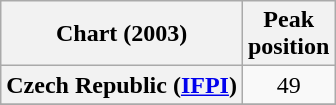<table class="wikitable sortable plainrowheaders">
<tr>
<th>Chart (2003)</th>
<th>Peak<br>position</th>
</tr>
<tr>
<th scope="row">Czech Republic (<a href='#'>IFPI</a>)</th>
<td align="center">49</td>
</tr>
<tr>
</tr>
</table>
